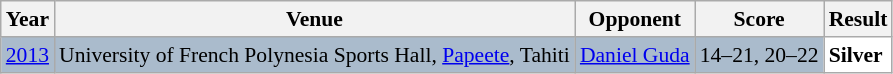<table class="sortable wikitable" style="font-size: 90%;">
<tr>
<th>Year</th>
<th>Venue</th>
<th>Opponent</th>
<th>Score</th>
<th>Result</th>
</tr>
<tr style="background:#AABBCC">
<td align="center"><a href='#'>2013</a></td>
<td align="left">University of French Polynesia Sports Hall, <a href='#'>Papeete</a>, Tahiti</td>
<td align="left"> <a href='#'>Daniel Guda</a></td>
<td align="left">14–21, 20–22</td>
<td style="text-align:left; background:white"> <strong>Silver</strong></td>
</tr>
</table>
